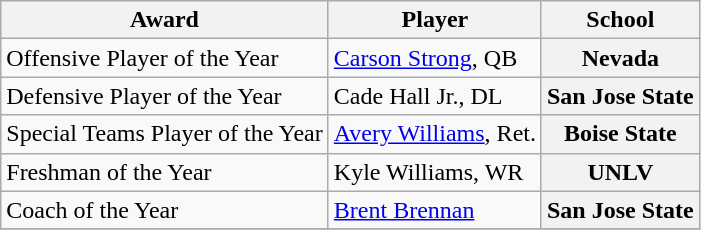<table class="wikitable" border="0">
<tr>
<th>Award</th>
<th>Player</th>
<th>School</th>
</tr>
<tr>
<td>Offensive Player of the Year</td>
<td><a href='#'>Carson Strong</a>, QB</td>
<th style=>Nevada</th>
</tr>
<tr>
<td>Defensive Player of the Year</td>
<td>Cade Hall Jr., DL</td>
<th style=>San Jose State</th>
</tr>
<tr>
<td>Special Teams Player of the Year</td>
<td><a href='#'>Avery Williams</a>, Ret.</td>
<th style=>Boise State</th>
</tr>
<tr>
<td>Freshman of the Year</td>
<td>Kyle Williams, WR</td>
<th style=>UNLV</th>
</tr>
<tr>
<td>Coach of the Year</td>
<td><a href='#'>Brent Brennan</a></td>
<th style=>San Jose State</th>
</tr>
<tr>
</tr>
</table>
